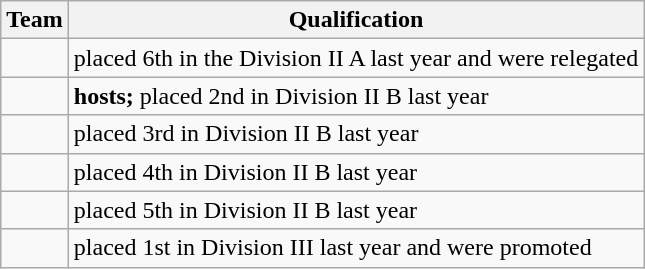<table class="wikitable">
<tr>
<th>Team</th>
<th>Qualification</th>
</tr>
<tr>
<td></td>
<td>placed 6th in the Division II A last year and were relegated</td>
</tr>
<tr>
<td></td>
<td><strong>hosts;</strong> placed 2nd in Division II B last year</td>
</tr>
<tr>
<td></td>
<td>placed 3rd in Division II B last year</td>
</tr>
<tr>
<td></td>
<td>placed 4th in Division II B last year</td>
</tr>
<tr>
<td></td>
<td>placed 5th in Division II B last year</td>
</tr>
<tr>
<td></td>
<td>placed 1st in Division III last year and were promoted</td>
</tr>
</table>
